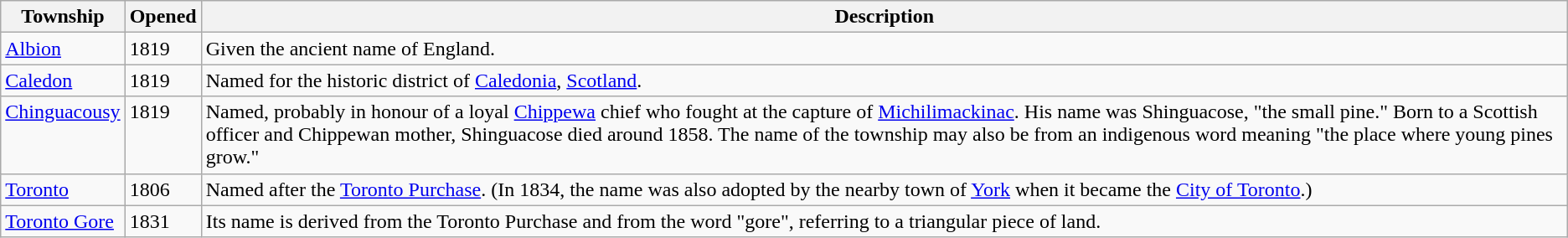<table class = "wikitable">
<tr>
<th>Township</th>
<th>Opened</th>
<th>Description</th>
</tr>
<tr valign ="top">
<td><a href='#'>Albion</a></td>
<td>1819</td>
<td>Given the ancient name of England.</td>
</tr>
<tr valign ="top">
<td><a href='#'>Caledon</a></td>
<td>1819</td>
<td>Named for the historic district of <a href='#'>Caledonia</a>, <a href='#'>Scotland</a>.</td>
</tr>
<tr valign ="top">
<td><a href='#'>Chinguacousy</a></td>
<td>1819</td>
<td>Named, probably in honour of a loyal <a href='#'>Chippewa</a> chief who fought at the capture of <a href='#'>Michilimackinac</a>. His name was Shinguacose, "the small pine." Born to a Scottish officer and Chippewan mother, Shinguacose died around 1858. The name of the township may also be from an indigenous word meaning "the place where young pines grow."</td>
</tr>
<tr valign ="top">
<td><a href='#'>Toronto</a></td>
<td>1806</td>
<td>Named after the <a href='#'>Toronto Purchase</a>. (In 1834, the name was also adopted by the nearby town of <a href='#'>York</a> when it became the <a href='#'>City of Toronto</a>.)</td>
</tr>
<tr valign ="top">
<td><a href='#'>Toronto Gore</a></td>
<td>1831</td>
<td>Its name is derived from the Toronto Purchase and from the word "gore", referring to a triangular piece of land.</td>
</tr>
</table>
